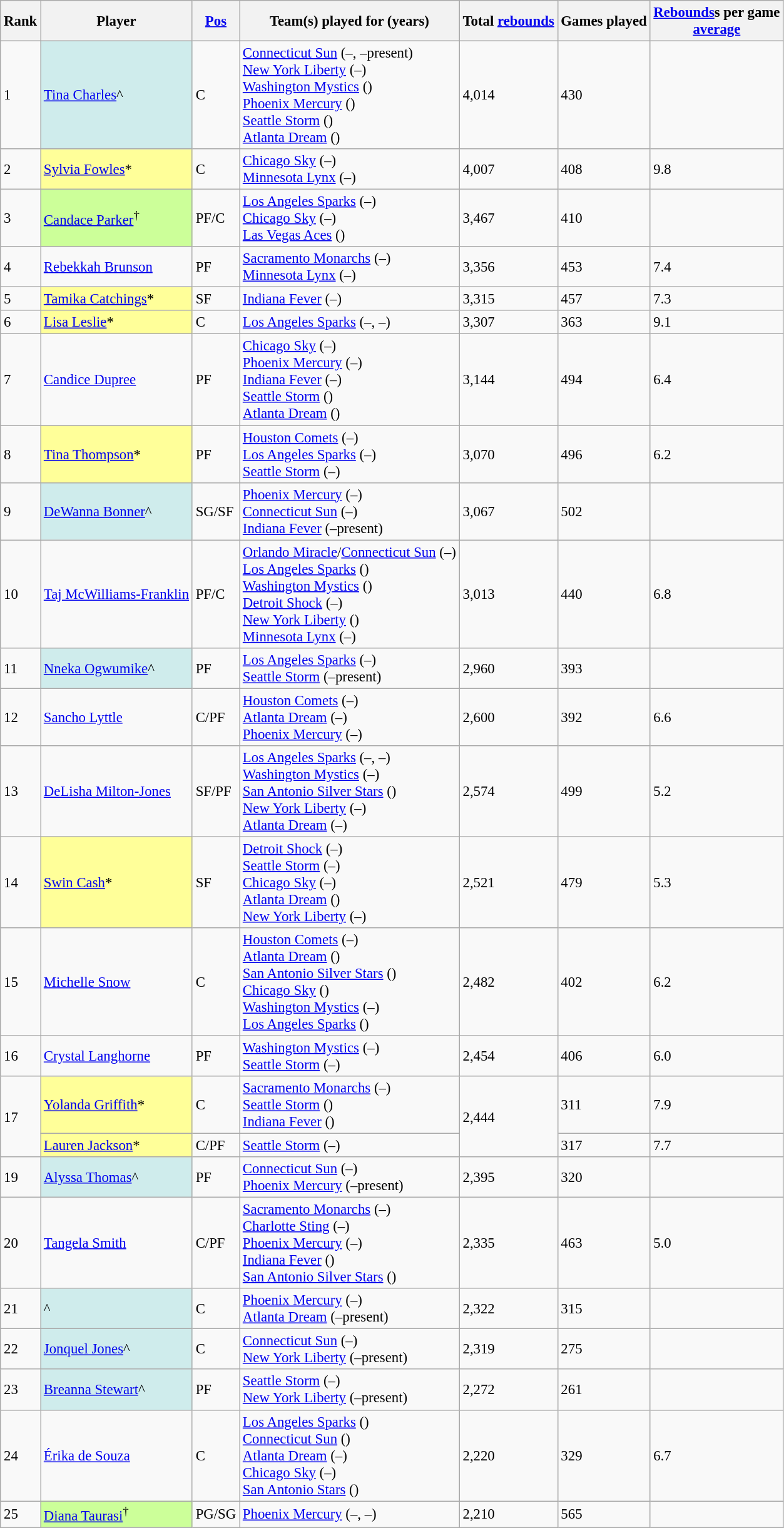<table class="wikitable sortable" style="font-size: 95%;">
<tr>
<th>Rank</th>
<th>Player</th>
<th><a href='#'>Pos</a></th>
<th class="unsortable">Team(s) played for (years)</th>
<th>Total <a href='#'>rebounds</a></th>
<th>Games played</th>
<th data-sort-type=number><a href='#'>Rebounds</a>s per game<br><a href='#'>average</a></th>
</tr>
<tr>
<td>1</td>
<td style="background:#CFECEC"><a href='#'>Tina Charles</a>^</td>
<td>C</td>
<td><a href='#'>Connecticut Sun</a> (–, –present)<br><a href='#'>New York Liberty</a> (–)<br><a href='#'>Washington Mystics</a> ()<br><a href='#'>Phoenix Mercury</a> ()<br><a href='#'>Seattle Storm</a> ()<br><a href='#'>Atlanta Dream</a> ()</td>
<td>4,014</td>
<td>430</td>
<td></td>
</tr>
<tr>
<td>2</td>
<td style="background:#FFFF99"><a href='#'>Sylvia Fowles</a>*</td>
<td>C</td>
<td><a href='#'>Chicago Sky</a> (–)<br><a href='#'>Minnesota Lynx</a> (–)</td>
<td>4,007</td>
<td>408</td>
<td>9.8</td>
</tr>
<tr>
<td>3</td>
<td style="background:#CCFF99"><a href='#'>Candace Parker</a><sup>†</sup></td>
<td>PF/C</td>
<td><a href='#'>Los Angeles Sparks</a> (–)<br><a href='#'>Chicago Sky</a> (–)<br><a href='#'>Las Vegas Aces</a> ()</td>
<td>3,467</td>
<td>410</td>
<td></td>
</tr>
<tr>
<td>4</td>
<td><a href='#'>Rebekkah Brunson</a></td>
<td>PF</td>
<td><a href='#'>Sacramento Monarchs</a> (–)<br><a href='#'>Minnesota Lynx</a> (–)</td>
<td>3,356</td>
<td>453</td>
<td>7.4</td>
</tr>
<tr>
<td>5</td>
<td style="background:#FFFF99"><a href='#'>Tamika Catchings</a>*</td>
<td>SF</td>
<td><a href='#'>Indiana Fever</a> (–)</td>
<td>3,315</td>
<td>457</td>
<td>7.3</td>
</tr>
<tr>
<td>6</td>
<td style="background:#FFFF99"><a href='#'>Lisa Leslie</a>*</td>
<td>C</td>
<td><a href='#'>Los Angeles Sparks</a> (–, –)</td>
<td>3,307</td>
<td>363</td>
<td>9.1</td>
</tr>
<tr>
<td>7</td>
<td><a href='#'>Candice Dupree</a></td>
<td>PF</td>
<td><a href='#'>Chicago Sky</a> (–)<br><a href='#'>Phoenix Mercury</a> (–)<br><a href='#'>Indiana Fever</a> (–)<br><a href='#'>Seattle Storm</a> ()<br><a href='#'>Atlanta Dream</a> ()</td>
<td>3,144</td>
<td>494</td>
<td>6.4</td>
</tr>
<tr>
<td>8</td>
<td style="background:#FFFF99"><a href='#'>Tina Thompson</a>*</td>
<td>PF</td>
<td><a href='#'>Houston Comets</a> (–)<br><a href='#'>Los Angeles Sparks</a> (–)<br><a href='#'>Seattle Storm</a> (–)</td>
<td>3,070</td>
<td>496</td>
<td>6.2</td>
</tr>
<tr>
<td>9</td>
<td style="background:#CFECEC"><a href='#'>DeWanna Bonner</a>^</td>
<td>SG/SF</td>
<td><a href='#'>Phoenix Mercury</a> (–)<br><a href='#'>Connecticut Sun</a> (–)<br><a href='#'>Indiana Fever</a> (–present)</td>
<td>3,067</td>
<td>502</td>
<td></td>
</tr>
<tr>
<td>10</td>
<td><a href='#'>Taj McWilliams-Franklin</a></td>
<td>PF/C</td>
<td><a href='#'>Orlando Miracle</a>/<a href='#'>Connecticut Sun</a> (–)<br><a href='#'>Los Angeles Sparks</a> ()<br><a href='#'>Washington Mystics</a> ()<br><a href='#'>Detroit Shock</a> (–)<br><a href='#'>New York Liberty</a> ()<br><a href='#'>Minnesota Lynx</a> (–)</td>
<td>3,013</td>
<td>440</td>
<td>6.8</td>
</tr>
<tr>
<td>11</td>
<td style="background:#CFECEC"><a href='#'>Nneka Ogwumike</a>^</td>
<td>PF</td>
<td><a href='#'>Los Angeles Sparks</a> (–)<br><a href='#'>Seattle Storm</a> (–present)</td>
<td>2,960</td>
<td>393</td>
<td></td>
</tr>
<tr>
<td>12</td>
<td><a href='#'>Sancho Lyttle</a></td>
<td>C/PF</td>
<td><a href='#'>Houston Comets</a> (–)<br><a href='#'>Atlanta Dream</a> (–)<br><a href='#'>Phoenix Mercury</a> (–)</td>
<td>2,600</td>
<td>392</td>
<td>6.6</td>
</tr>
<tr>
<td>13</td>
<td><a href='#'>DeLisha Milton-Jones</a></td>
<td>SF/PF</td>
<td><a href='#'>Los Angeles Sparks</a> (–, –)<br><a href='#'>Washington Mystics</a> (–)<br><a href='#'>San Antonio Silver Stars</a> ()<br><a href='#'>New York Liberty</a> (–)<br><a href='#'>Atlanta Dream</a> (–)</td>
<td>2,574</td>
<td>499</td>
<td>5.2</td>
</tr>
<tr>
<td>14</td>
<td style="background:#FFFF99"><a href='#'>Swin Cash</a>*</td>
<td>SF</td>
<td><a href='#'>Detroit Shock</a> (–)<br><a href='#'>Seattle Storm</a> (–)<br><a href='#'>Chicago Sky</a> (–)<br><a href='#'>Atlanta Dream</a> ()<br><a href='#'>New York Liberty</a> (–)</td>
<td>2,521</td>
<td>479</td>
<td>5.3</td>
</tr>
<tr>
<td>15</td>
<td><a href='#'>Michelle Snow</a></td>
<td>C</td>
<td><a href='#'>Houston Comets</a> (–)<br><a href='#'>Atlanta Dream</a> ()<br><a href='#'>San Antonio Silver Stars</a> ()<br><a href='#'>Chicago Sky</a> ()<br><a href='#'>Washington Mystics</a> (–)<br><a href='#'>Los Angeles Sparks</a> ()</td>
<td>2,482</td>
<td>402</td>
<td>6.2</td>
</tr>
<tr>
<td>16</td>
<td><a href='#'>Crystal Langhorne</a></td>
<td>PF</td>
<td><a href='#'>Washington Mystics</a> (–)<br><a href='#'>Seattle Storm</a> (–)</td>
<td>2,454</td>
<td>406</td>
<td>6.0</td>
</tr>
<tr>
<td rowspan="2">17</td>
<td style="background:#FFFF99"><a href='#'>Yolanda Griffith</a>*</td>
<td>C</td>
<td><a href='#'>Sacramento Monarchs</a> (–)<br><a href='#'>Seattle Storm</a> ()<br><a href='#'>Indiana Fever</a> ()</td>
<td rowspan="2">2,444</td>
<td>311</td>
<td>7.9</td>
</tr>
<tr>
<td style="background:#FFFF99"><a href='#'>Lauren Jackson</a>*</td>
<td>C/PF</td>
<td><a href='#'>Seattle Storm</a> (–)</td>
<td>317</td>
<td>7.7</td>
</tr>
<tr>
<td>19</td>
<td style="background:#CFECEC"><a href='#'>Alyssa Thomas</a>^</td>
<td>PF</td>
<td><a href='#'>Connecticut Sun</a> (–)<br><a href='#'>Phoenix Mercury</a> (–present)</td>
<td>2,395</td>
<td>320</td>
<td></td>
</tr>
<tr>
<td>20</td>
<td><a href='#'>Tangela Smith</a></td>
<td>C/PF</td>
<td><a href='#'>Sacramento Monarchs</a> (–)<br><a href='#'>Charlotte Sting</a> (–)<br><a href='#'>Phoenix Mercury</a> (–)<br><a href='#'>Indiana Fever</a> ()<br><a href='#'>San Antonio Silver Stars</a> ()</td>
<td>2,335</td>
<td>463</td>
<td>5.0</td>
</tr>
<tr>
<td>21</td>
<td bgcolor="cfecec">^</td>
<td>C</td>
<td><a href='#'>Phoenix Mercury</a> (–)<br><a href='#'>Atlanta Dream</a> (–present)</td>
<td>2,322</td>
<td>315</td>
<td></td>
</tr>
<tr>
<td>22</td>
<td style="background:#CFECEC"><a href='#'>Jonquel Jones</a>^</td>
<td>C</td>
<td><a href='#'>Connecticut Sun</a> (–)<br><a href='#'>New York Liberty</a> (–present)</td>
<td>2,319</td>
<td>275</td>
<td></td>
</tr>
<tr>
<td>23</td>
<td style="background:#CFECEC"><a href='#'>Breanna Stewart</a>^</td>
<td>PF</td>
<td><a href='#'>Seattle Storm</a> (–)<br><a href='#'>New York Liberty</a> (–present)</td>
<td>2,272</td>
<td>261</td>
<td></td>
</tr>
<tr>
<td>24</td>
<td><a href='#'>Érika de Souza</a></td>
<td>C</td>
<td><a href='#'>Los Angeles Sparks</a> ()<br><a href='#'>Connecticut Sun</a> ()<br><a href='#'>Atlanta Dream</a> (–)<br><a href='#'>Chicago Sky</a> (–)<br><a href='#'>San Antonio Stars</a> ()</td>
<td>2,220</td>
<td>329</td>
<td>6.7</td>
</tr>
<tr>
<td>25</td>
<td style="background:#CCFF99"><a href='#'>Diana Taurasi</a><sup>†</sup></td>
<td>PG/SG</td>
<td><a href='#'>Phoenix Mercury</a> (–, –)</td>
<td>2,210</td>
<td>565</td>
<td></td>
</tr>
</table>
